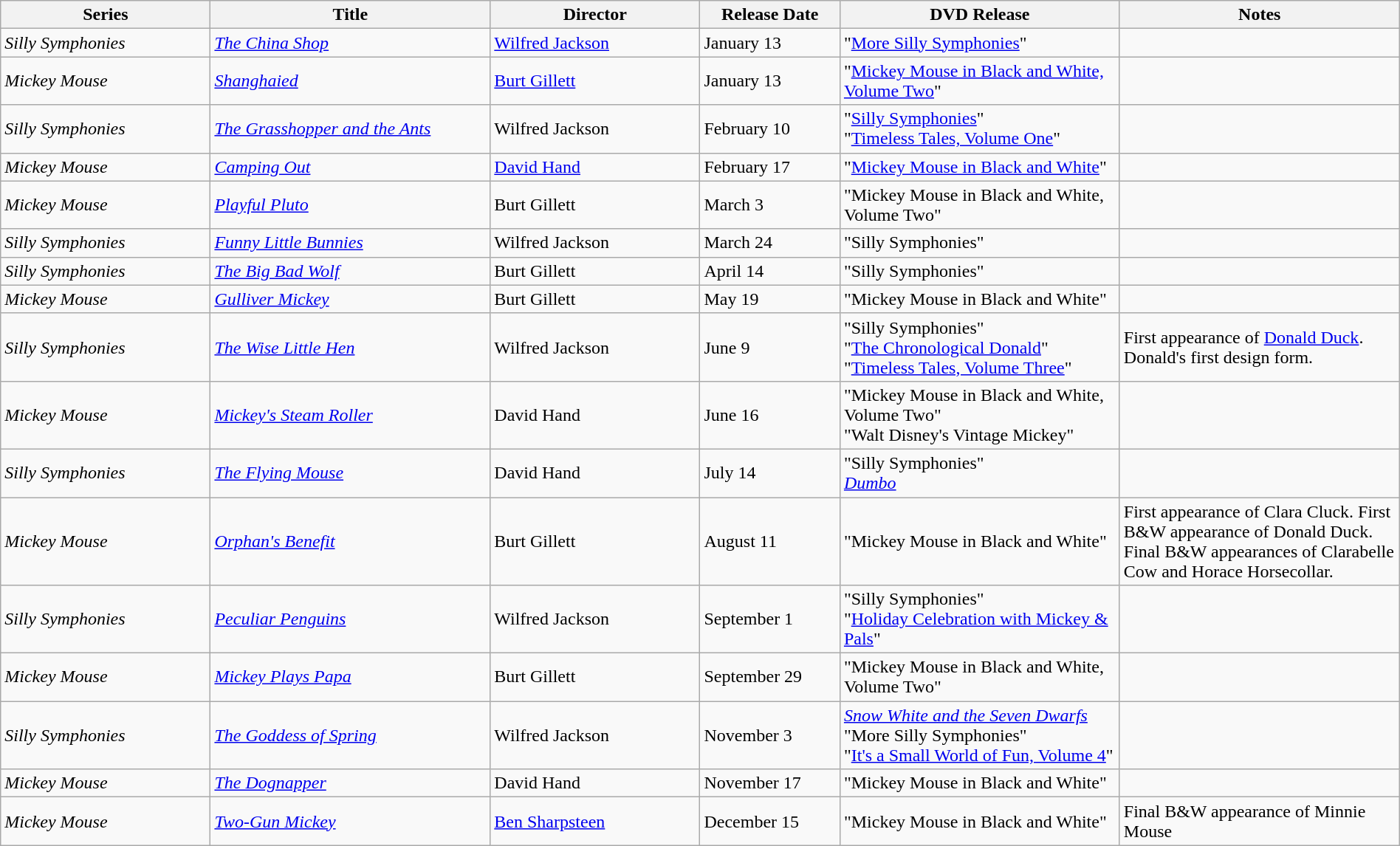<table class="wikitable" style="width:100%;">
<tr>
<th style="width:15%;">Series</th>
<th style="width:20%;">Title</th>
<th style="width:15%;">Director</th>
<th style="width:10%;">Release Date</th>
<th style="width:20%;">DVD Release</th>
<th style="width:20%;">Notes</th>
</tr>
<tr>
<td><em>Silly Symphonies</em></td>
<td><em><a href='#'>The China Shop</a></em></td>
<td><a href='#'>Wilfred Jackson</a></td>
<td>January 13</td>
<td>"<a href='#'>More Silly Symphonies</a>"</td>
<td></td>
</tr>
<tr>
<td><em>Mickey Mouse</em></td>
<td><em><a href='#'>Shanghaied</a></em></td>
<td><a href='#'>Burt Gillett</a></td>
<td>January 13</td>
<td>"<a href='#'>Mickey Mouse in Black and White, Volume Two</a>"</td>
<td></td>
</tr>
<tr>
<td><em>Silly Symphonies</em></td>
<td><em><a href='#'>The Grasshopper and the Ants</a></em></td>
<td>Wilfred Jackson</td>
<td>February 10</td>
<td>"<a href='#'>Silly Symphonies</a>" <br>"<a href='#'>Timeless Tales, Volume One</a>"</td>
<td></td>
</tr>
<tr>
<td><em>Mickey Mouse</em></td>
<td><em><a href='#'>Camping Out</a></em></td>
<td><a href='#'>David Hand</a></td>
<td>February 17</td>
<td>"<a href='#'>Mickey Mouse in Black and White</a>"</td>
</tr>
<tr>
<td><em>Mickey Mouse</em></td>
<td><em><a href='#'>Playful Pluto</a></em></td>
<td>Burt Gillett</td>
<td>March 3</td>
<td>"Mickey Mouse in Black and White, Volume Two"</td>
<td></td>
</tr>
<tr>
<td><em>Silly Symphonies</em></td>
<td><em><a href='#'>Funny Little Bunnies</a></em></td>
<td>Wilfred Jackson</td>
<td>March 24</td>
<td>"Silly Symphonies"</td>
<td></td>
</tr>
<tr>
<td><em>Silly Symphonies</em></td>
<td><em><a href='#'>The Big Bad Wolf</a></em></td>
<td>Burt Gillett</td>
<td>April 14</td>
<td>"Silly Symphonies"</td>
<td></td>
</tr>
<tr>
<td><em>Mickey Mouse</em></td>
<td><em><a href='#'>Gulliver Mickey</a></em></td>
<td>Burt Gillett</td>
<td>May 19</td>
<td>"Mickey Mouse in Black and White"</td>
<td></td>
</tr>
<tr>
<td><em>Silly Symphonies</em></td>
<td><em><a href='#'>The Wise Little Hen</a></em></td>
<td>Wilfred Jackson</td>
<td>June 9</td>
<td>"Silly Symphonies" <br>"<a href='#'>The Chronological Donald</a>" <br>"<a href='#'>Timeless Tales, Volume Three</a>"</td>
<td>First appearance of <a href='#'>Donald Duck</a>. Donald's first design form.</td>
</tr>
<tr>
<td><em>Mickey Mouse</em></td>
<td><em><a href='#'>Mickey's Steam Roller</a></em></td>
<td>David Hand</td>
<td>June 16</td>
<td>"Mickey Mouse in Black and White, Volume Two" <br>"Walt Disney's Vintage Mickey"</td>
<td></td>
</tr>
<tr>
<td><em>Silly Symphonies</em></td>
<td><em><a href='#'>The Flying Mouse</a></em></td>
<td>David Hand</td>
<td>July 14</td>
<td>"Silly Symphonies" <br><em><a href='#'>Dumbo</a></em></td>
<td></td>
</tr>
<tr>
<td><em>Mickey Mouse</em></td>
<td><em><a href='#'>Orphan's Benefit</a></em></td>
<td>Burt Gillett</td>
<td>August 11</td>
<td>"Mickey Mouse in Black and White"</td>
<td>First appearance of Clara Cluck. First B&W appearance of Donald Duck. Final B&W appearances of Clarabelle Cow and Horace Horsecollar.</td>
</tr>
<tr>
<td><em>Silly Symphonies</em></td>
<td><em><a href='#'>Peculiar Penguins</a></em></td>
<td>Wilfred Jackson</td>
<td>September 1</td>
<td>"Silly Symphonies" <br>"<a href='#'>Holiday Celebration with Mickey & Pals</a>"</td>
<td></td>
</tr>
<tr>
<td><em>Mickey Mouse</em></td>
<td><em><a href='#'>Mickey Plays Papa</a></em></td>
<td>Burt Gillett</td>
<td>September 29</td>
<td>"Mickey Mouse in Black and White, Volume Two"</td>
<td></td>
</tr>
<tr>
<td><em>Silly Symphonies</em></td>
<td><em><a href='#'>The Goddess of Spring</a></em></td>
<td>Wilfred Jackson</td>
<td>November 3</td>
<td><em><a href='#'>Snow White and the Seven Dwarfs</a></em> <br>"More Silly Symphonies" <br>"<a href='#'>It's a Small World of Fun, Volume 4</a>"</td>
<td></td>
</tr>
<tr>
<td><em>Mickey Mouse</em></td>
<td><em><a href='#'>The Dognapper</a></em></td>
<td>David Hand</td>
<td>November 17</td>
<td>"Mickey Mouse in Black and White"</td>
<td></td>
</tr>
<tr>
<td><em>Mickey Mouse</em></td>
<td><em><a href='#'>Two-Gun Mickey</a></em></td>
<td><a href='#'>Ben Sharpsteen</a></td>
<td>December 15</td>
<td>"Mickey Mouse in Black and White"</td>
<td>Final B&W appearance of Minnie Mouse</td>
</tr>
</table>
